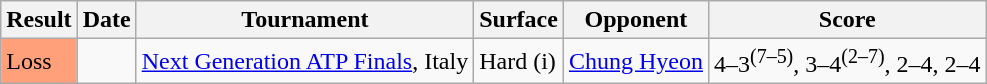<table class="wikitable">
<tr>
<th>Result</th>
<th>Date</th>
<th>Tournament</th>
<th>Surface</th>
<th>Opponent</th>
<th class="unsortable">Score</th>
</tr>
<tr>
<td style="background:#ffa07a;">Loss</td>
<td><a href='#'></a></td>
<td><a href='#'>Next Generation ATP Finals</a>, Italy</td>
<td>Hard (i)</td>
<td> <a href='#'>Chung Hyeon</a></td>
<td>4–3<sup>(7–5)</sup>, 3–4<sup>(2–7)</sup>, 2–4, 2–4</td>
</tr>
</table>
